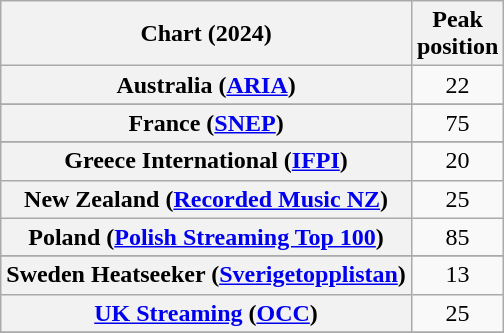<table class="wikitable sortable plainrowheaders" style="text-align:center">
<tr>
<th scope="col">Chart (2024)</th>
<th scope="col">Peak<br>position</th>
</tr>
<tr>
<th scope="row">Australia (<a href='#'>ARIA</a>)</th>
<td>22</td>
</tr>
<tr>
</tr>
<tr>
</tr>
<tr>
<th scope="row">France (<a href='#'>SNEP</a>)</th>
<td>75</td>
</tr>
<tr>
</tr>
<tr>
<th scope="row">Greece International (<a href='#'>IFPI</a>)</th>
<td>20</td>
</tr>
<tr>
<th scope="row">New Zealand (<a href='#'>Recorded Music NZ</a>)</th>
<td>25</td>
</tr>
<tr>
<th scope="row">Poland (<a href='#'>Polish Streaming Top 100</a>)</th>
<td>85</td>
</tr>
<tr>
</tr>
<tr>
<th scope="row">Sweden Heatseeker (<a href='#'>Sverigetopplistan</a>)</th>
<td>13</td>
</tr>
<tr>
<th scope="row"><a href='#'>UK Streaming</a> (<a href='#'>OCC</a>)</th>
<td>25</td>
</tr>
<tr>
</tr>
</table>
